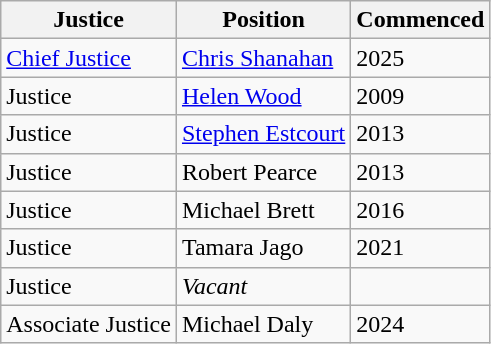<table class="wikitable">
<tr>
<th>Justice</th>
<th>Position</th>
<th>Commenced</th>
</tr>
<tr>
<td><a href='#'>Chief Justice</a></td>
<td><a href='#'>Chris Shanahan</a></td>
<td>2025</td>
</tr>
<tr>
<td>Justice</td>
<td><a href='#'>Helen Wood</a></td>
<td>2009</td>
</tr>
<tr>
<td>Justice</td>
<td><a href='#'>Stephen Estcourt</a></td>
<td>2013</td>
</tr>
<tr>
<td>Justice</td>
<td>Robert Pearce</td>
<td>2013</td>
</tr>
<tr>
<td>Justice</td>
<td>Michael Brett</td>
<td>2016</td>
</tr>
<tr>
<td>Justice</td>
<td>Tamara Jago</td>
<td>2021</td>
</tr>
<tr>
<td>Justice</td>
<td><em>Vacant</em></td>
<td></td>
</tr>
<tr>
<td>Associate Justice</td>
<td>Michael Daly</td>
<td>2024</td>
</tr>
</table>
